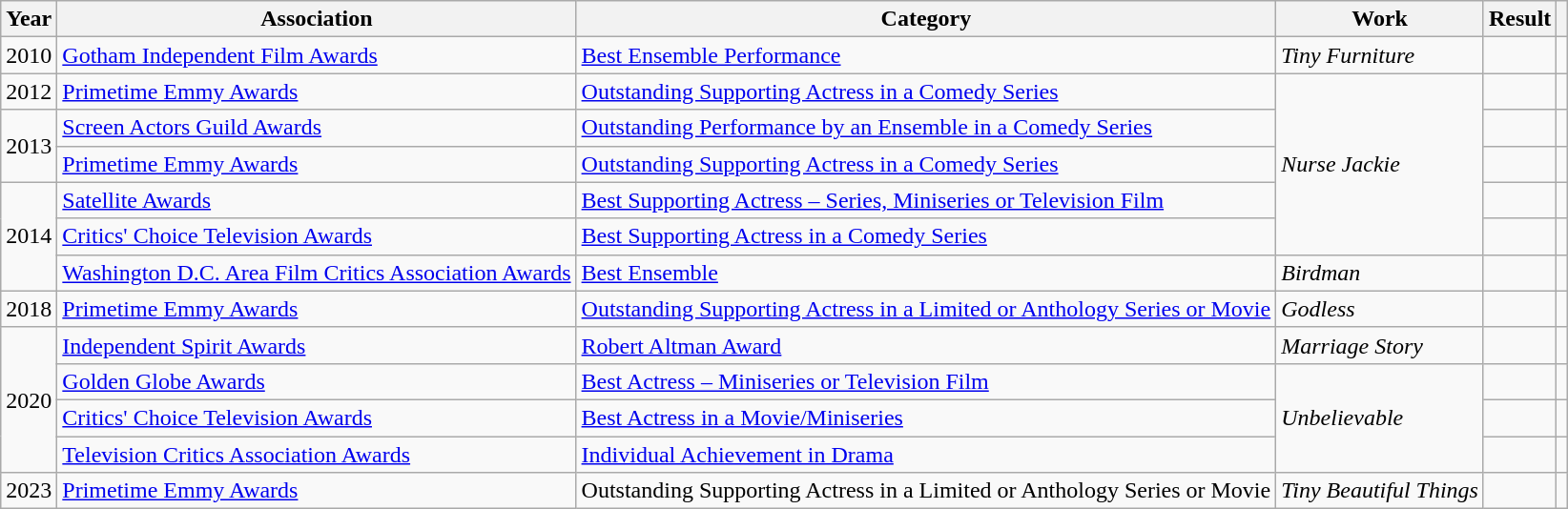<table class="wikitable">
<tr>
<th>Year</th>
<th>Association</th>
<th>Category</th>
<th>Work</th>
<th>Result</th>
<th></th>
</tr>
<tr>
<td>2010</td>
<td><a href='#'>Gotham Independent Film Awards</a></td>
<td><a href='#'>Best Ensemble Performance</a></td>
<td><em>Tiny Furniture</em></td>
<td></td>
<td style="text-align:center;"></td>
</tr>
<tr>
<td>2012</td>
<td><a href='#'>Primetime Emmy Awards</a></td>
<td><a href='#'>Outstanding Supporting Actress in a Comedy Series</a></td>
<td rowspan="5"><em>Nurse Jackie</em></td>
<td></td>
<td style="text-align:center;"></td>
</tr>
<tr>
<td rowspan="2">2013</td>
<td><a href='#'>Screen Actors Guild Awards</a></td>
<td><a href='#'>Outstanding Performance by an Ensemble in a Comedy Series</a></td>
<td></td>
<td style="text-align:center;"></td>
</tr>
<tr>
<td><a href='#'>Primetime Emmy Awards</a></td>
<td><a href='#'>Outstanding Supporting Actress in a Comedy Series</a></td>
<td></td>
<td style="text-align:center;"></td>
</tr>
<tr>
<td rowspan="3">2014</td>
<td><a href='#'>Satellite Awards</a></td>
<td><a href='#'>Best Supporting Actress – Series, Miniseries or Television Film</a></td>
<td></td>
<td style="text-align:center;"></td>
</tr>
<tr>
<td><a href='#'>Critics' Choice Television Awards</a></td>
<td><a href='#'>Best Supporting Actress in a Comedy Series</a></td>
<td></td>
<td style="text-align:center;"></td>
</tr>
<tr>
<td><a href='#'>Washington D.C. Area Film Critics Association Awards</a></td>
<td><a href='#'>Best Ensemble</a></td>
<td><em>Birdman</em></td>
<td></td>
<td style="text-align:center;"></td>
</tr>
<tr>
<td>2018</td>
<td><a href='#'>Primetime Emmy Awards</a></td>
<td><a href='#'>Outstanding Supporting Actress in a Limited or Anthology Series or Movie</a></td>
<td><em>Godless</em></td>
<td></td>
<td style="text-align:center;"></td>
</tr>
<tr>
<td rowspan="4">2020</td>
<td><a href='#'>Independent Spirit Awards</a></td>
<td><a href='#'>Robert Altman Award</a></td>
<td><em>Marriage Story</em></td>
<td></td>
<td style="text-align:center;"></td>
</tr>
<tr>
<td><a href='#'>Golden Globe Awards</a></td>
<td><a href='#'>Best Actress – Miniseries or Television Film</a></td>
<td rowspan="3"><em>Unbelievable</em></td>
<td></td>
<td style="text-align:center;"></td>
</tr>
<tr>
<td><a href='#'>Critics' Choice Television Awards</a></td>
<td><a href='#'>Best Actress in a Movie/Miniseries</a></td>
<td></td>
<td style="text-align:center;"></td>
</tr>
<tr>
<td><a href='#'>Television Critics Association Awards</a></td>
<td><a href='#'>Individual Achievement in Drama</a></td>
<td></td>
<td style="text-align:center;"></td>
</tr>
<tr>
<td>2023</td>
<td><a href='#'>Primetime Emmy Awards</a></td>
<td>Outstanding Supporting Actress in a Limited or Anthology Series or Movie</td>
<td><em>Tiny Beautiful Things</em></td>
<td></td>
<td style="text-align:center;"></td>
</tr>
</table>
